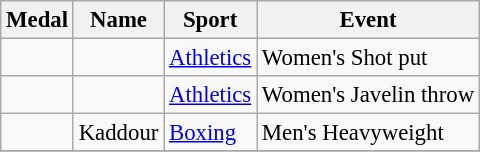<table class="wikitable sortable" style="font-size:95%">
<tr>
<th>Medal</th>
<th>Name</th>
<th>Sport</th>
<th>Event</th>
</tr>
<tr>
<td></td>
<td></td>
<td><a href='#'>Athletics</a></td>
<td>Women's Shot put</td>
</tr>
<tr>
<td></td>
<td></td>
<td><a href='#'>Athletics</a></td>
<td>Women's Javelin throw</td>
</tr>
<tr>
<td></td>
<td>Kaddour</td>
<td><a href='#'>Boxing</a></td>
<td>Men's Heavyweight</td>
</tr>
<tr>
</tr>
</table>
